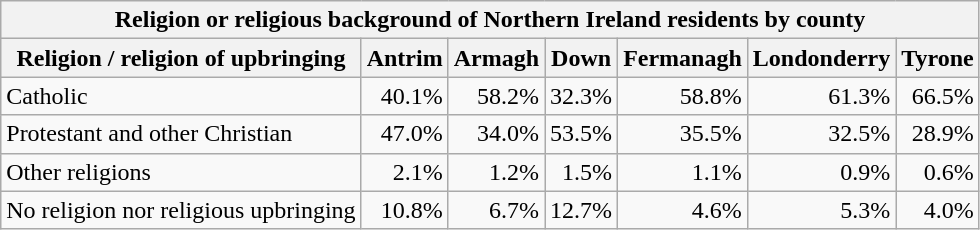<table class="wikitable sortable" style="text-align:right">
<tr>
<th colspan=7>Religion or religious background of Northern Ireland residents by county</th>
</tr>
<tr>
<th rowspan="2">Religion / religion of upbringing</th>
<th rowspan="2">Antrim</th>
<th rowspan="2">Armagh</th>
<th rowspan="2">Down</th>
<th rowspan="2">Fermanagh</th>
<th rowspan="2">Londonderry</th>
<th rowspan="2">Tyrone</th>
</tr>
<tr style="font-size:85%">
</tr>
<tr>
<td style="text-align:left">Catholic</td>
<td>40.1%</td>
<td>58.2%</td>
<td>32.3%</td>
<td>58.8%</td>
<td>61.3%</td>
<td>66.5%</td>
</tr>
<tr>
<td style="text-align:left">Protestant and other Christian</td>
<td>47.0%</td>
<td>34.0%</td>
<td>53.5%</td>
<td>35.5%</td>
<td>32.5%</td>
<td>28.9%</td>
</tr>
<tr>
<td style="text-align:left">Other religions</td>
<td>2.1%</td>
<td>1.2%</td>
<td>1.5%</td>
<td>1.1%</td>
<td>0.9%</td>
<td>0.6%</td>
</tr>
<tr>
<td style="text-align:left">No religion nor religious upbringing</td>
<td>10.8%</td>
<td>6.7%</td>
<td>12.7%</td>
<td>4.6%</td>
<td>5.3%</td>
<td>4.0%</td>
</tr>
</table>
